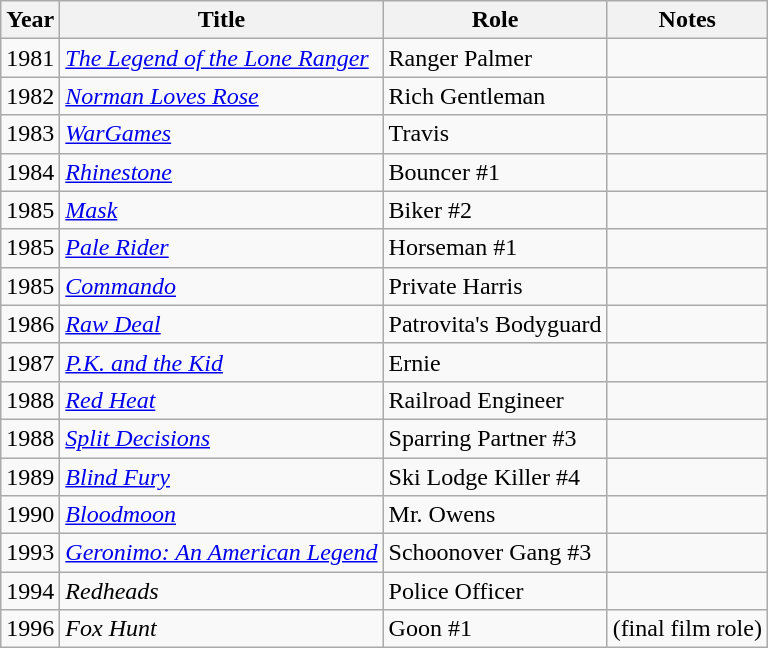<table class="wikitable">
<tr>
<th>Year</th>
<th>Title</th>
<th>Role</th>
<th>Notes</th>
</tr>
<tr>
<td>1981</td>
<td><em><a href='#'>The Legend of the Lone Ranger</a></em></td>
<td>Ranger Palmer</td>
<td></td>
</tr>
<tr>
<td>1982</td>
<td><em><a href='#'>Norman Loves Rose</a></em></td>
<td>Rich Gentleman</td>
<td></td>
</tr>
<tr>
<td>1983</td>
<td><em><a href='#'>WarGames</a></em></td>
<td>Travis</td>
<td></td>
</tr>
<tr>
<td>1984</td>
<td><em><a href='#'>Rhinestone</a></em></td>
<td>Bouncer #1</td>
<td></td>
</tr>
<tr>
<td>1985</td>
<td><em><a href='#'>Mask</a></em></td>
<td>Biker #2</td>
<td></td>
</tr>
<tr>
<td>1985</td>
<td><em><a href='#'>Pale Rider</a></em></td>
<td>Horseman #1</td>
<td></td>
</tr>
<tr>
<td>1985</td>
<td><em><a href='#'>Commando</a></em></td>
<td>Private Harris</td>
<td></td>
</tr>
<tr>
<td>1986</td>
<td><em><a href='#'>Raw Deal</a></em></td>
<td>Patrovita's Bodyguard</td>
<td></td>
</tr>
<tr>
<td>1987</td>
<td><em><a href='#'>P.K. and the Kid</a></em></td>
<td>Ernie</td>
<td></td>
</tr>
<tr>
<td>1988</td>
<td><em><a href='#'>Red Heat</a></em></td>
<td>Railroad Engineer</td>
<td></td>
</tr>
<tr>
<td>1988</td>
<td><em><a href='#'>Split Decisions</a></em></td>
<td>Sparring Partner #3</td>
<td></td>
</tr>
<tr>
<td>1989</td>
<td><em><a href='#'>Blind Fury</a></em></td>
<td>Ski Lodge Killer #4</td>
<td></td>
</tr>
<tr>
<td>1990</td>
<td><em><a href='#'>Bloodmoon</a></em></td>
<td>Mr. Owens</td>
<td></td>
</tr>
<tr>
<td>1993</td>
<td><em><a href='#'>Geronimo: An American Legend</a></em></td>
<td>Schoonover Gang #3</td>
<td></td>
</tr>
<tr>
<td>1994</td>
<td><em>Redheads</em></td>
<td>Police Officer</td>
<td></td>
</tr>
<tr>
<td>1996</td>
<td><em>Fox Hunt</em></td>
<td>Goon #1</td>
<td>(final film role)</td>
</tr>
</table>
